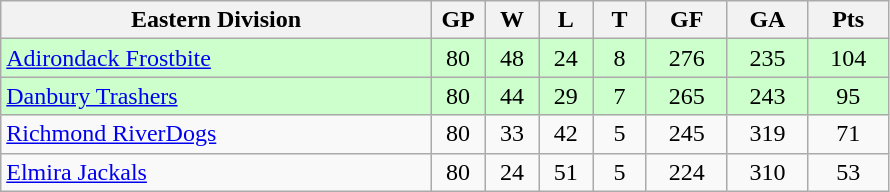<table class="wikitable">
<tr>
<th width="40%" bgcolor="#e0e0e0">Eastern Division</th>
<th width="5%" bgcolor="#e0e0e0">GP</th>
<th width="5%" bgcolor="#e0e0e0">W</th>
<th width="5%" bgcolor="#e0e0e0">L</th>
<th width="5%" bgcolor="#e0e0e0">T</th>
<th width="7.5%" bgcolor="#e0e0e0">GF</th>
<th width="7.5%" bgcolor="#e0e0e0">GA</th>
<th width="7.5%" bgcolor="#e0e0e0">Pts</th>
</tr>
<tr align="center" bgcolor="#CCFFCC">
<td align="left"><a href='#'>Adirondack Frostbite</a></td>
<td>80</td>
<td>48</td>
<td>24</td>
<td>8</td>
<td>276</td>
<td>235</td>
<td>104</td>
</tr>
<tr align="center" bgcolor="#CCFFCC">
<td align="left"><a href='#'>Danbury Trashers</a></td>
<td>80</td>
<td>44</td>
<td>29</td>
<td>7</td>
<td>265</td>
<td>243</td>
<td>95</td>
</tr>
<tr align="center">
<td align="left"><a href='#'>Richmond RiverDogs</a></td>
<td>80</td>
<td>33</td>
<td>42</td>
<td>5</td>
<td>245</td>
<td>319</td>
<td>71</td>
</tr>
<tr align="center">
<td align="left"><a href='#'>Elmira Jackals</a></td>
<td>80</td>
<td>24</td>
<td>51</td>
<td>5</td>
<td>224</td>
<td>310</td>
<td>53</td>
</tr>
</table>
